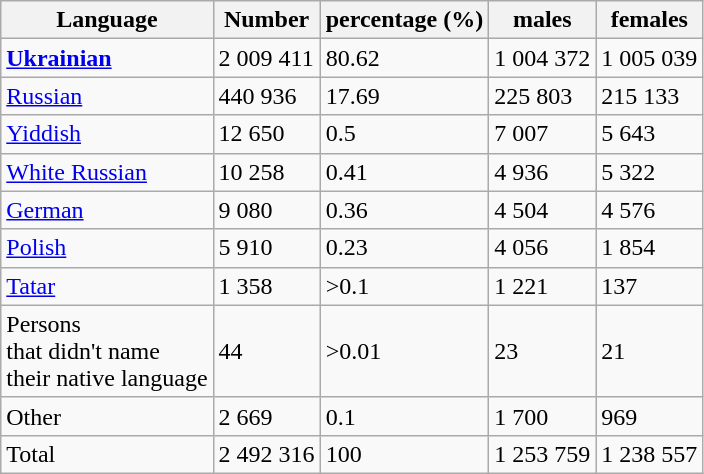<table align="center" class="wikitable plainlinks TablePager">
<tr>
<th>Language</th>
<th>Number</th>
<th>percentage (%)</th>
<th>males</th>
<th>females</th>
</tr>
<tr ---->
<td><strong><a href='#'>Ukrainian</a></strong></td>
<td>2 009 411</td>
<td>80.62</td>
<td>1 004 372</td>
<td>1 005 039</td>
</tr>
<tr ---->
<td><a href='#'>Russian</a></td>
<td>440 936</td>
<td>17.69</td>
<td>225 803</td>
<td>215 133</td>
</tr>
<tr ---->
<td><a href='#'>Yiddish</a></td>
<td>12 650</td>
<td>0.5</td>
<td>7 007</td>
<td>5 643</td>
</tr>
<tr ---->
<td><a href='#'>White Russian</a></td>
<td>10 258</td>
<td>0.41</td>
<td>4 936</td>
<td>5 322</td>
</tr>
<tr ---->
<td><a href='#'>German</a></td>
<td>9 080</td>
<td>0.36</td>
<td>4 504</td>
<td>4 576</td>
</tr>
<tr ---->
<td><a href='#'>Polish</a></td>
<td>5 910</td>
<td>0.23</td>
<td>4 056</td>
<td>1 854</td>
</tr>
<tr ---->
<td><a href='#'>Tatar</a></td>
<td>1 358</td>
<td>>0.1</td>
<td>1 221</td>
<td>137</td>
</tr>
<tr ---->
<td>Persons <br>that didn't name<br> their native language</td>
<td>44</td>
<td>>0.01</td>
<td>23</td>
<td>21</td>
</tr>
<tr ---->
<td>Other</td>
<td>2 669</td>
<td>0.1</td>
<td>1 700</td>
<td>969</td>
</tr>
<tr ---->
<td>Total</td>
<td>2 492 316</td>
<td>100</td>
<td>1 253 759</td>
<td>1 238 557</td>
</tr>
</table>
